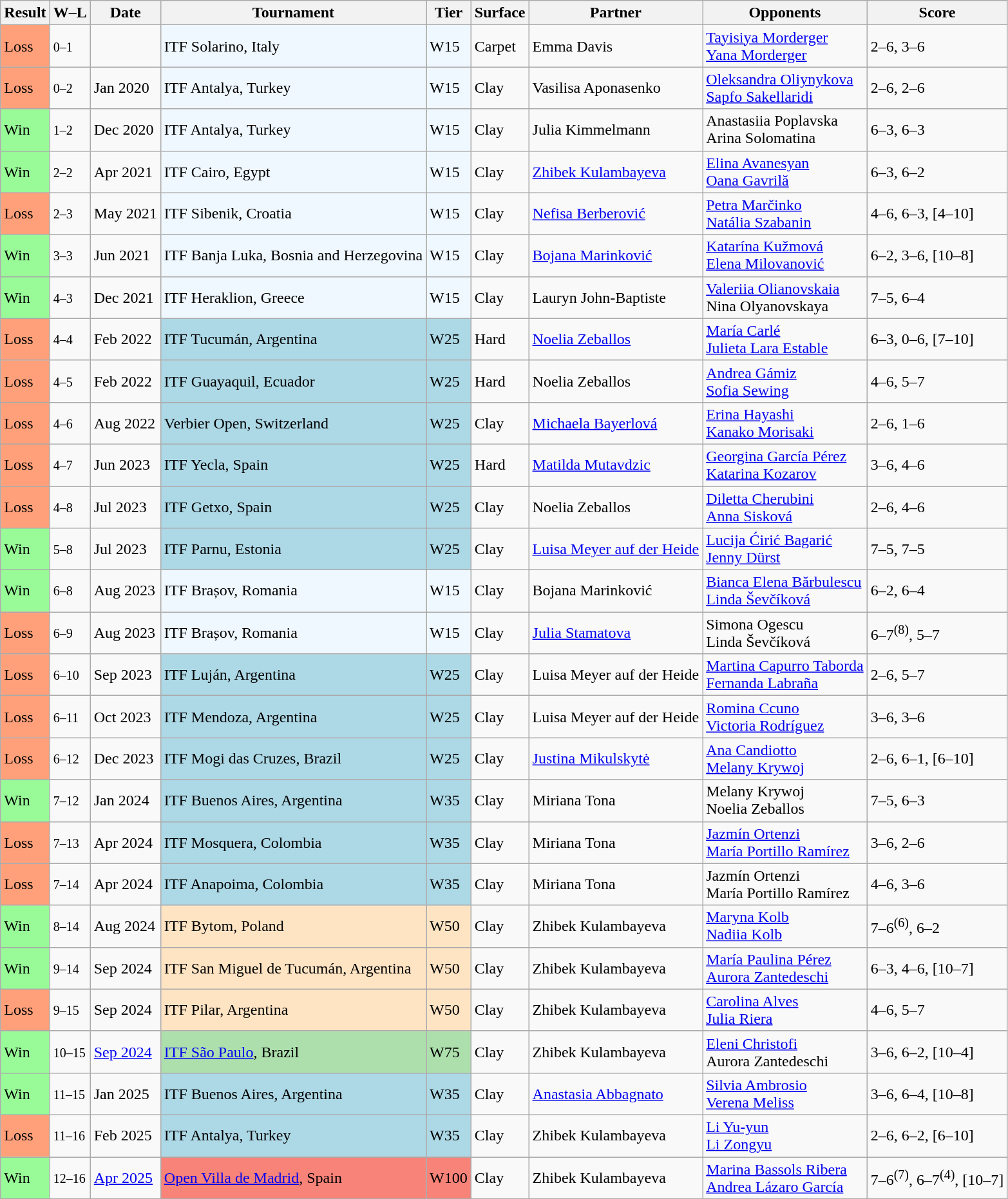<table class="sortable wikitable">
<tr>
<th>Result</th>
<th class="unsortable">W–L</th>
<th>Date</th>
<th>Tournament</th>
<th>Tier</th>
<th>Surface</th>
<th>Partner</th>
<th>Opponents</th>
<th class=unsortable>Score</th>
</tr>
<tr>
<td style="background:#ffa07a;">Loss</td>
<td><small>0–1</small></td>
<td></td>
<td bgcolor=#f0f8ff>ITF Solarino, Italy</td>
<td bgcolor=#f0f8ff>W15</td>
<td>Carpet</td>
<td> Emma Davis</td>
<td> <a href='#'>Tayisiya Morderger</a> <br>  <a href='#'>Yana Morderger</a></td>
<td>2–6, 3–6</td>
</tr>
<tr>
<td style="background:#ffa07a;">Loss</td>
<td><small>0–2</small></td>
<td>Jan 2020</td>
<td style="background:#f0f8ff;">ITF Antalya, Turkey</td>
<td style="background:#f0f8ff;">W15</td>
<td>Clay</td>
<td> Vasilisa Aponasenko</td>
<td> <a href='#'>Oleksandra Oliynykova</a> <br>  <a href='#'>Sapfo Sakellaridi</a></td>
<td>2–6, 2–6</td>
</tr>
<tr>
<td style="background:#98fb98;">Win</td>
<td><small>1–2</small></td>
<td>Dec 2020</td>
<td style="background:#f0f8ff;">ITF Antalya, Turkey</td>
<td style="background:#f0f8ff;">W15</td>
<td>Clay</td>
<td> Julia Kimmelmann</td>
<td> Anastasiia Poplavska <br>  Arina Solomatina</td>
<td>6–3, 6–3</td>
</tr>
<tr>
<td style="background:#98fb98;">Win</td>
<td><small>2–2</small></td>
<td>Apr 2021</td>
<td style="background:#f0f8ff;">ITF Cairo, Egypt</td>
<td style="background:#f0f8ff;">W15</td>
<td>Clay</td>
<td> <a href='#'>Zhibek Kulambayeva</a></td>
<td> <a href='#'>Elina Avanesyan</a> <br>  <a href='#'>Oana Gavrilă</a></td>
<td>6–3, 6–2</td>
</tr>
<tr>
<td style="background:#ffa07a;">Loss</td>
<td><small>2–3</small></td>
<td>May 2021</td>
<td style="background:#f0f8ff;">ITF Sibenik, Croatia</td>
<td style="background:#f0f8ff;">W15</td>
<td>Clay</td>
<td> <a href='#'>Nefisa Berberović</a></td>
<td> <a href='#'>Petra Marčinko</a> <br>  <a href='#'>Natália Szabanin</a></td>
<td>4–6, 6–3, [4–10]</td>
</tr>
<tr>
<td style="background:#98FB98;">Win</td>
<td><small>3–3</small></td>
<td>Jun 2021</td>
<td style="background:#f0f8ff;">ITF Banja Luka, Bosnia and Herzegovina</td>
<td style="background:#f0f8ff;">W15</td>
<td>Clay</td>
<td> <a href='#'>Bojana Marinković</a></td>
<td> <a href='#'>Katarína Kužmová</a> <br>  <a href='#'>Elena Milovanović</a></td>
<td>6–2, 3–6, [10–8]</td>
</tr>
<tr>
<td style="background:#98FB98;">Win</td>
<td><small>4–3</small></td>
<td>Dec 2021</td>
<td style="background:#f0f8ff;">ITF Heraklion, Greece</td>
<td style="background:#f0f8ff;">W15</td>
<td>Clay</td>
<td> Lauryn John-Baptiste</td>
<td> <a href='#'>Valeriia Olianovskaia</a> <br>  Nina Olyanovskaya</td>
<td>7–5, 6–4</td>
</tr>
<tr>
<td bgcolor="ffa07a">Loss</td>
<td><small>4–4</small></td>
<td>Feb 2022</td>
<td bgcolor=lightblue>ITF Tucumán, Argentina</td>
<td bgcolor=lightblue>W25</td>
<td>Hard</td>
<td> <a href='#'>Noelia Zeballos</a></td>
<td> <a href='#'>María Carlé</a> <br>  <a href='#'>Julieta Lara Estable</a></td>
<td>6–3, 0–6, [7–10]</td>
</tr>
<tr>
<td bgcolor="ffa07a">Loss</td>
<td><small>4–5</small></td>
<td>Feb 2022</td>
<td bgcolor=lightblue>ITF Guayaquil, Ecuador</td>
<td bgcolor=lightblue>W25</td>
<td>Hard</td>
<td> Noelia Zeballos</td>
<td> <a href='#'>Andrea Gámiz</a> <br> <a href='#'>Sofia Sewing</a></td>
<td>4–6, 5–7</td>
</tr>
<tr>
<td bgcolor="FFA07A">Loss</td>
<td><small>4–6</small></td>
<td>Aug 2022</td>
<td style="background:lightblue;">Verbier Open, Switzerland</td>
<td style="background:lightblue;">W25</td>
<td>Clay</td>
<td> <a href='#'>Michaela Bayerlová</a></td>
<td> <a href='#'>Erina Hayashi</a> <br> <a href='#'>Kanako Morisaki</a></td>
<td>2–6, 1–6</td>
</tr>
<tr>
<td bgcolor="FFA07A">Loss</td>
<td><small>4–7</small></td>
<td>Jun 2023</td>
<td style="background:lightblue;">ITF Yecla, Spain</td>
<td style="background:lightblue;">W25</td>
<td>Hard</td>
<td> <a href='#'>Matilda Mutavdzic</a></td>
<td> <a href='#'>Georgina García Pérez</a> <br> <a href='#'>Katarina Kozarov</a></td>
<td>3–6, 4–6</td>
</tr>
<tr>
<td bgcolor="ffa07a">Loss</td>
<td><small>4–8</small></td>
<td>Jul 2023</td>
<td bgcolor=lightblue>ITF Getxo, Spain</td>
<td bgcolor=lightblue>W25</td>
<td>Clay</td>
<td> Noelia Zeballos</td>
<td> <a href='#'>Diletta Cherubini</a> <br>  <a href='#'>Anna Sisková</a></td>
<td>2–6, 4–6</td>
</tr>
<tr>
<td style="background:#98fb98;">Win</td>
<td><small>5–8</small></td>
<td>Jul 2023</td>
<td style="background:lightblue;">ITF Parnu, Estonia</td>
<td style="background:lightblue;">W25</td>
<td>Clay</td>
<td> <a href='#'>Luisa Meyer auf der Heide</a></td>
<td> <a href='#'>Lucija Ćirić Bagarić</a> <br>  <a href='#'>Jenny Dürst</a></td>
<td>7–5, 7–5</td>
</tr>
<tr>
<td style="background:#98FB98;">Win</td>
<td><small>6–8</small></td>
<td>Aug 2023</td>
<td style="background:#f0f8ff;">ITF Brașov, Romania</td>
<td style="background:#f0f8ff;">W15</td>
<td>Clay</td>
<td> Bojana Marinković</td>
<td> <a href='#'>Bianca Elena Bărbulescu</a> <br>  <a href='#'>Linda Ševčíková</a></td>
<td>6–2, 6–4</td>
</tr>
<tr>
<td bgcolor="ffa07a">Loss</td>
<td><small>6–9</small></td>
<td>Aug 2023</td>
<td style="background:#f0f8ff;">ITF Brașov, Romania</td>
<td style="background:#f0f8ff;">W15</td>
<td>Clay</td>
<td> <a href='#'>Julia Stamatova</a></td>
<td> Simona Ogescu <br>  Linda Ševčíková</td>
<td>6–7<sup>(8)</sup>, 5–7</td>
</tr>
<tr>
<td bgcolor="ffa07a">Loss</td>
<td><small>6–10</small></td>
<td>Sep 2023</td>
<td style="background:lightblue;">ITF Luján, Argentina</td>
<td style="background:lightblue;">W25</td>
<td>Clay</td>
<td> Luisa Meyer auf der Heide</td>
<td> <a href='#'>Martina Capurro Taborda</a> <br>  <a href='#'>Fernanda Labraña</a></td>
<td>2–6, 5–7</td>
</tr>
<tr>
<td bgcolor="ffa07a">Loss</td>
<td><small>6–11</small></td>
<td>Oct 2023</td>
<td style="background:lightblue;">ITF Mendoza, Argentina</td>
<td style="background:lightblue;">W25</td>
<td>Clay</td>
<td> Luisa Meyer auf der Heide</td>
<td> <a href='#'>Romina Ccuno</a> <br>  <a href='#'>Victoria Rodríguez</a></td>
<td>3–6, 3–6</td>
</tr>
<tr>
<td style="background:#ffa07a;">Loss</td>
<td><small>6–12</small></td>
<td>Dec 2023</td>
<td style="background:lightblue;">ITF Mogi das Cruzes, Brazil</td>
<td style="background:lightblue;">W25</td>
<td>Clay</td>
<td> <a href='#'>Justina Mikulskytė</a></td>
<td> <a href='#'>Ana Candiotto</a> <br>  <a href='#'>Melany Krywoj</a></td>
<td>2–6, 6–1, [6–10]</td>
</tr>
<tr>
<td bgcolor="98FB98">Win</td>
<td><small>7–12</small></td>
<td>Jan 2024</td>
<td style="background:lightblue;">ITF Buenos Aires, Argentina</td>
<td style="background:lightblue;">W35</td>
<td>Clay</td>
<td> Miriana Tona</td>
<td> Melany Krywoj <br>  Noelia Zeballos</td>
<td>7–5, 6–3</td>
</tr>
<tr>
<td style="background:#ffa07a;">Loss</td>
<td><small>7–13</small></td>
<td>Apr 2024</td>
<td style="background:lightblue;">ITF Mosquera, Colombia</td>
<td style="background:lightblue;">W35</td>
<td>Clay</td>
<td> Miriana Tona</td>
<td> <a href='#'>Jazmín Ortenzi</a> <br>  <a href='#'>María Portillo Ramírez</a></td>
<td>3–6, 2–6</td>
</tr>
<tr>
<td style="background:#ffa07a;">Loss</td>
<td><small>7–14</small></td>
<td>Apr 2024</td>
<td style="background:lightblue;">ITF Anapoima, Colombia</td>
<td style="background:lightblue;">W35</td>
<td>Clay</td>
<td> Miriana Tona</td>
<td> Jazmín Ortenzi <br>  María Portillo Ramírez</td>
<td>4–6, 3–6</td>
</tr>
<tr>
<td style="background:#98fb98;">Win</td>
<td><small>8–14</small></td>
<td>Aug 2024</td>
<td style="background:#ffe4c4;">ITF Bytom, Poland</td>
<td style="background:#ffe4c4;">W50</td>
<td>Clay</td>
<td> Zhibek Kulambayeva</td>
<td> <a href='#'>Maryna Kolb</a> <br>  <a href='#'>Nadiia Kolb</a></td>
<td>7–6<sup>(6)</sup>, 6–2</td>
</tr>
<tr>
<td style="background:#98fb98;">Win</td>
<td><small>9–14</small></td>
<td>Sep 2024</td>
<td style="background:#ffe4c4;">ITF San Miguel de Tucumán, Argentina</td>
<td style="background:#ffe4c4;">W50</td>
<td>Clay</td>
<td> Zhibek Kulambayeva</td>
<td> <a href='#'>María Paulina Pérez</a> <br>  <a href='#'>Aurora Zantedeschi</a></td>
<td>6–3, 4–6, [10–7]</td>
</tr>
<tr>
<td style="background:#ffa07a;">Loss</td>
<td><small>9–15</small></td>
<td>Sep 2024</td>
<td style="background:#ffe4c4;">ITF Pilar, Argentina</td>
<td style="background:#ffe4c4;">W50</td>
<td>Clay</td>
<td> Zhibek Kulambayeva</td>
<td> <a href='#'>Carolina Alves</a> <br>  <a href='#'>Julia Riera</a></td>
<td>4–6, 5–7</td>
</tr>
<tr>
<td style="background:#98fb98;">Win</td>
<td><small>10–15</small></td>
<td><a href='#'>Sep 2024</a></td>
<td style="background:#addfad"><a href='#'>ITF São Paulo</a>, Brazil</td>
<td style="background:#addfad">W75</td>
<td>Clay</td>
<td> Zhibek Kulambayeva</td>
<td> <a href='#'>Eleni Christofi</a> <br>  Aurora Zantedeschi</td>
<td>3–6, 6–2, [10–4]</td>
</tr>
<tr>
<td style="background:#98fb98;">Win</td>
<td><small>11–15</small></td>
<td>Jan 2025</td>
<td style="background:lightblue;">ITF Buenos Aires, Argentina</td>
<td style="background:lightblue;">W35</td>
<td>Clay</td>
<td> <a href='#'>Anastasia Abbagnato</a></td>
<td> <a href='#'>Silvia Ambrosio</a> <br>  <a href='#'>Verena Meliss</a></td>
<td>3–6, 6–4, [10–8]</td>
</tr>
<tr>
<td style="background:#ffa07a;">Loss</td>
<td><small>11–16</small></td>
<td>Feb 2025</td>
<td style="background:lightblue;">ITF Antalya, Turkey</td>
<td style="background:lightblue;">W35</td>
<td>Clay</td>
<td> Zhibek Kulambayeva</td>
<td> <a href='#'>Li Yu-yun</a> <br>  <a href='#'>Li Zongyu</a></td>
<td>2–6, 6–2, [6–10]</td>
</tr>
<tr>
<td style="background:#98fb98;">Win</td>
<td><small>12–16</small></td>
<td><a href='#'>Apr 2025</a></td>
<td bgcolor="#f88379"><a href='#'>Open Villa de Madrid</a>, Spain</td>
<td bgcolor="#f88379">W100</td>
<td>Clay</td>
<td> Zhibek Kulambayeva</td>
<td> <a href='#'>Marina Bassols Ribera</a> <br>  <a href='#'>Andrea Lázaro García</a></td>
<td>7–6<sup>(7)</sup>, 6–7<sup>(4)</sup>, [10–7]</td>
</tr>
</table>
